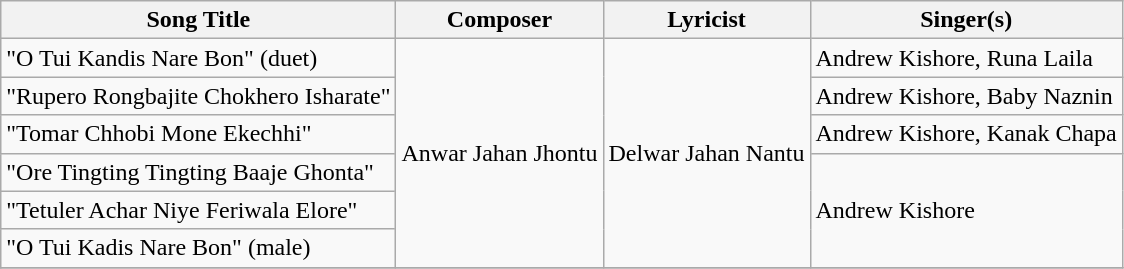<table class="wikitable">
<tr>
<th>Song Title</th>
<th>Composer</th>
<th>Lyricist</th>
<th>Singer(s)</th>
</tr>
<tr>
<td>"O Tui Kandis Nare Bon" (duet)</td>
<td rowspan=6>Anwar Jahan Jhontu</td>
<td rowspan=6>Delwar Jahan Nantu</td>
<td>Andrew Kishore, Runa Laila</td>
</tr>
<tr>
<td>"Rupero Rongbajite Chokhero Isharate"</td>
<td>Andrew Kishore, Baby Naznin</td>
</tr>
<tr>
<td>"Tomar Chhobi Mone Ekechhi"</td>
<td>Andrew Kishore, Kanak Chapa</td>
</tr>
<tr>
<td>"Ore Tingting Tingting Baaje Ghonta"</td>
<td rowspan=3>Andrew Kishore</td>
</tr>
<tr>
<td>"Tetuler Achar Niye Feriwala Elore"</td>
</tr>
<tr>
<td>"O Tui Kadis Nare Bon" (male)</td>
</tr>
<tr>
</tr>
</table>
